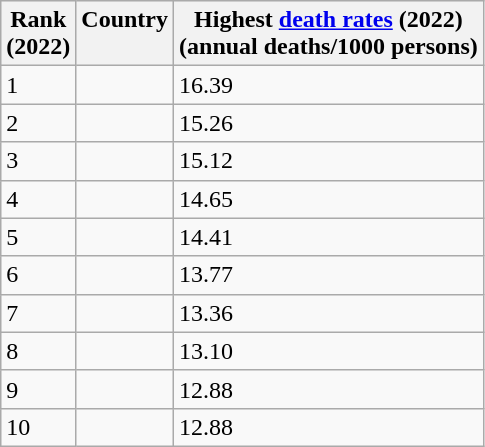<table class="wikitable">
<tr style="background:#ececec; vertical-align:top;">
<th>Rank<br>(2022)</th>
<th>Country</th>
<th>Highest <a href='#'>death rates</a> (2022)<br> (annual deaths/1000 persons)</th>
</tr>
<tr>
<td>1</td>
<td></td>
<td>16.39</td>
</tr>
<tr>
<td>2</td>
<td></td>
<td>15.26</td>
</tr>
<tr>
<td>3</td>
<td></td>
<td>15.12</td>
</tr>
<tr>
<td>4</td>
<td></td>
<td>14.65</td>
</tr>
<tr>
<td>5</td>
<td></td>
<td>14.41</td>
</tr>
<tr>
<td>6</td>
<td></td>
<td>13.77</td>
</tr>
<tr>
<td>7</td>
<td></td>
<td>13.36</td>
</tr>
<tr>
<td>8</td>
<td></td>
<td>13.10</td>
</tr>
<tr>
<td>9</td>
<td></td>
<td>12.88</td>
</tr>
<tr>
<td>10</td>
<td></td>
<td>12.88</td>
</tr>
</table>
